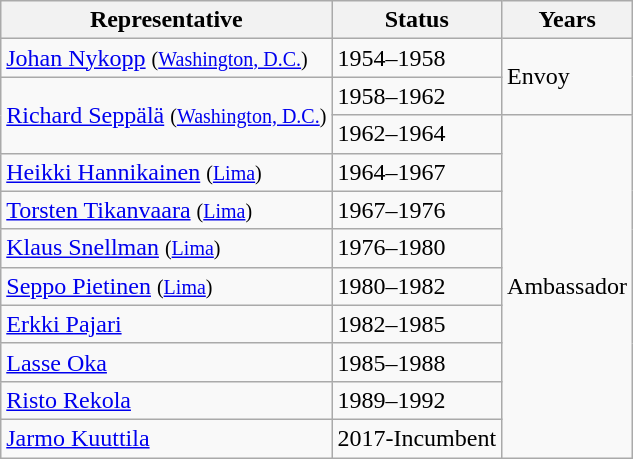<table class="wikitable sortable">
<tr>
<th>Representative</th>
<th>Status</th>
<th>Years</th>
</tr>
<tr>
<td><a href='#'>Johan Nykopp</a> <small>(<a href='#'>Washington, D.C.</a>)</small></td>
<td>1954–1958</td>
<td rowspan="2">Envoy</td>
</tr>
<tr>
<td rowspan="2"><a href='#'>Richard Seppälä</a> <small>(<a href='#'>Washington, D.C.</a>)</small></td>
<td>1958–1962</td>
</tr>
<tr>
<td>1962–1964</td>
<td rowspan="9">Ambassador</td>
</tr>
<tr>
<td><a href='#'>Heikki Hannikainen</a> <small>(<a href='#'>Lima</a>)</small></td>
<td>1964–1967</td>
</tr>
<tr>
<td><a href='#'>Torsten Tikanvaara</a> <small>(<a href='#'>Lima</a>)</small></td>
<td>1967–1976</td>
</tr>
<tr>
<td><a href='#'>Klaus Snellman</a> <small>(<a href='#'>Lima</a>)</small></td>
<td>1976–1980</td>
</tr>
<tr>
<td><a href='#'>Seppo Pietinen</a> <small>(<a href='#'>Lima</a>)</small></td>
<td>1980–1982</td>
</tr>
<tr>
<td><a href='#'>Erkki Pajari</a></td>
<td>1982–1985</td>
</tr>
<tr>
<td><a href='#'>Lasse Oka</a></td>
<td>1985–1988</td>
</tr>
<tr>
<td><a href='#'>Risto Rekola</a></td>
<td>1989–1992</td>
</tr>
<tr>
<td><a href='#'>Jarmo Kuuttila</a></td>
<td>2017-Incumbent</td>
</tr>
</table>
